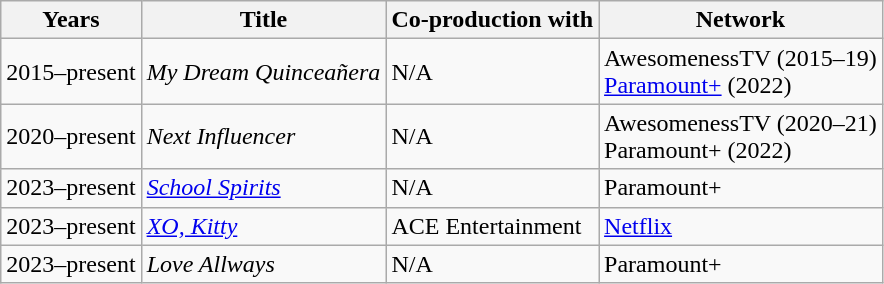<table class="wikitable sortable">
<tr>
<th>Years</th>
<th>Title</th>
<th>Co-production with</th>
<th>Network</th>
</tr>
<tr>
<td>2015–present</td>
<td><em>My Dream Quinceañera</em></td>
<td>N/A</td>
<td>AwesomenessTV (2015–19)<br><a href='#'>Paramount+</a> (2022)</td>
</tr>
<tr>
<td>2020–present</td>
<td><em>Next Influencer</em></td>
<td>N/A</td>
<td>AwesomenessTV (2020–21)<br>Paramount+ (2022)</td>
</tr>
<tr>
<td>2023–present</td>
<td><em><a href='#'>School Spirits</a></em></td>
<td>N/A</td>
<td>Paramount+</td>
</tr>
<tr>
<td>2023–present</td>
<td><em><a href='#'>XO, Kitty</a></em></td>
<td>ACE Entertainment</td>
<td><a href='#'>Netflix</a></td>
</tr>
<tr>
<td>2023–present</td>
<td><em>Love Allways</em></td>
<td>N/A</td>
<td>Paramount+</td>
</tr>
</table>
